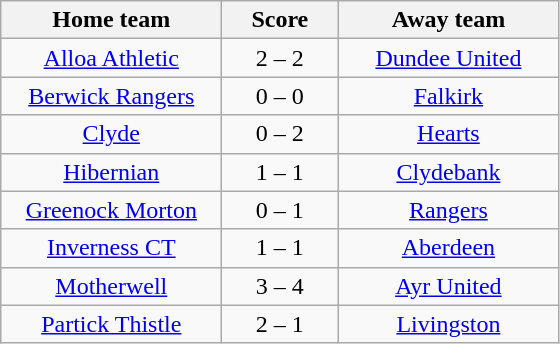<table class="wikitable" style="text-align: center">
<tr>
<th width=140>Home team</th>
<th width=70>Score</th>
<th width=140>Away team</th>
</tr>
<tr>
<td><a href='#'>Alloa Athletic</a></td>
<td>2 – 2</td>
<td><a href='#'>Dundee United</a></td>
</tr>
<tr>
<td><a href='#'>Berwick Rangers</a></td>
<td>0 – 0</td>
<td><a href='#'>Falkirk</a></td>
</tr>
<tr>
<td><a href='#'>Clyde</a></td>
<td>0 – 2</td>
<td><a href='#'>Hearts</a></td>
</tr>
<tr>
<td><a href='#'>Hibernian</a></td>
<td>1 – 1</td>
<td><a href='#'>Clydebank</a></td>
</tr>
<tr>
<td><a href='#'>Greenock Morton</a></td>
<td>0 – 1</td>
<td><a href='#'>Rangers</a></td>
</tr>
<tr>
<td><a href='#'>Inverness CT</a></td>
<td>1 – 1</td>
<td><a href='#'>Aberdeen</a></td>
</tr>
<tr>
<td><a href='#'>Motherwell</a></td>
<td>3 – 4</td>
<td><a href='#'>Ayr United</a></td>
</tr>
<tr>
<td><a href='#'>Partick Thistle</a></td>
<td>2 – 1</td>
<td><a href='#'>Livingston</a></td>
</tr>
</table>
